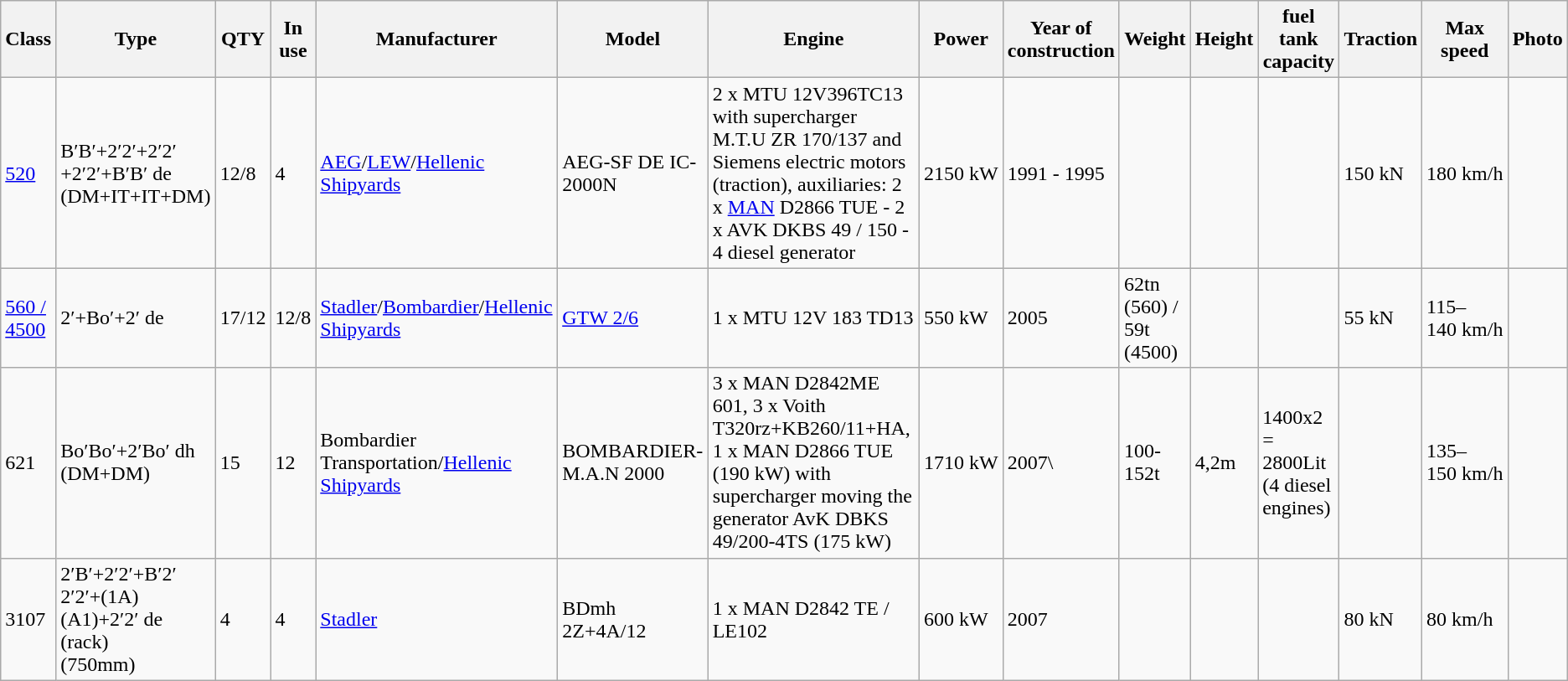<table class="wikitable">
<tr>
<th>Class</th>
<th>Type</th>
<th>QTY</th>
<th>In use</th>
<th>Manufacturer</th>
<th>Model</th>
<th>Engine</th>
<th>Power</th>
<th>Year of construction</th>
<th>Weight</th>
<th>Height</th>
<th>fuel tank capacity</th>
<th>Traction</th>
<th>Max speed</th>
<th>Photo</th>
</tr>
<tr>
<td><a href='#'>520</a></td>
<td>B′B′+2′2′+2′2′+2′2′+B′B′ de<br>(DM+IT+IT+DM)</td>
<td>12/8</td>
<td>4</td>
<td><a href='#'>AEG</a>/<a href='#'>LEW</a>/<a href='#'>Hellenic Shipyards</a></td>
<td>AEG-SF DE IC-2000N</td>
<td>2 x MTU 12V396TC13 with supercharger M.T.U ZR 170/137 and Siemens electric motors (traction), auxiliaries: 2 x <a href='#'>MAN</a> D2866 TUE - 2 x AVK DKBS 49 / 150 - 4 diesel generator</td>
<td>2150 kW</td>
<td>1991 - 1995</td>
<td></td>
<td></td>
<td></td>
<td>150 kN</td>
<td>180 km/h</td>
<td></td>
</tr>
<tr>
<td><a href='#'>560 / 4500</a></td>
<td>2′+Bo′+2′ de</td>
<td>17/12</td>
<td>12/8</td>
<td><a href='#'>Stadler</a>/<a href='#'>Bombardier</a>/<a href='#'>Hellenic Shipyards</a></td>
<td><a href='#'>GTW 2/6</a></td>
<td>1 x MTU 12V 183 TD13</td>
<td>550 kW</td>
<td>2005</td>
<td>62tn (560) / 59t (4500)</td>
<td></td>
<td></td>
<td>55 kN</td>
<td>115–140 km/h</td>
<td></td>
</tr>
<tr>
<td>621</td>
<td>Bo′Bo′+2′Bo′ dh (DM+DM)</td>
<td>15</td>
<td>12</td>
<td>Bombardier Transportation/<a href='#'>Hellenic Shipyards</a></td>
<td>BOMBARDIER-M.A.N 2000</td>
<td>3 x MAN D2842ME 601, 3 x Voith T320rz+KB260/11+HA, 1 x MAN D2866 TUE (190 kW) with supercharger moving the generator AvK DBKS 49/200-4TS (175 kW)</td>
<td>1710 kW</td>
<td>2007\</td>
<td>100-152t</td>
<td>4,2m</td>
<td>1400x2 = 2800Lit (4 diesel engines)</td>
<td></td>
<td>135–150 km/h</td>
<td></td>
</tr>
<tr>
<td>3107</td>
<td>2′Β′+2′2′+Β′2′<br>2′2′+(1A)(A1)+2′2′ de (rack)<br> (750mm)</td>
<td>4</td>
<td>4</td>
<td><a href='#'>Stadler</a></td>
<td>BDmh 2Z+4A/12</td>
<td>1 x MAN D2842 TE / LE102</td>
<td>600 kW</td>
<td>2007</td>
<td></td>
<td></td>
<td></td>
<td>80 kN</td>
<td>80 km/h</td>
<td></td>
</tr>
</table>
